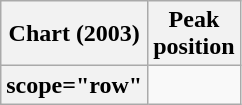<table class="wikitable plainrowheaders sortable">
<tr>
<th scope="col">Chart (2003)</th>
<th scope="col">Peak<br>position</th>
</tr>
<tr>
<th>scope="row" </th>
</tr>
</table>
